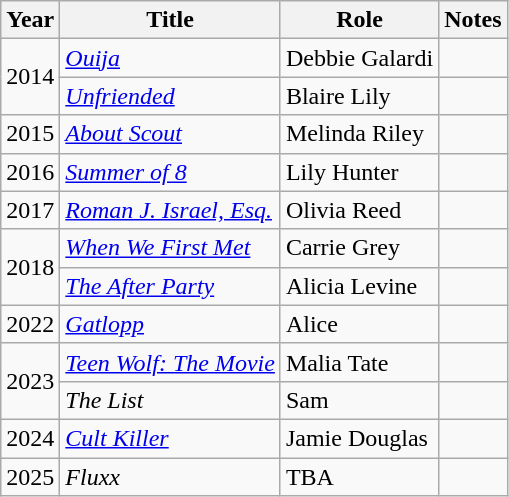<table class="wikitable sortable">
<tr>
<th>Year</th>
<th>Title</th>
<th>Role</th>
<th class="unsortable">Notes</th>
</tr>
<tr>
<td rowspan="2">2014</td>
<td><em><a href='#'>Ouija</a></em></td>
<td>Debbie Galardi</td>
<td></td>
</tr>
<tr>
<td><em><a href='#'>Unfriended</a></em></td>
<td>Blaire Lily</td>
<td></td>
</tr>
<tr>
<td>2015</td>
<td><em><a href='#'>About Scout</a></em></td>
<td>Melinda Riley</td>
<td></td>
</tr>
<tr>
<td>2016</td>
<td><em><a href='#'>Summer of 8</a></em></td>
<td>Lily Hunter</td>
<td></td>
</tr>
<tr>
<td>2017</td>
<td><em><a href='#'>Roman J. Israel, Esq.</a></em></td>
<td>Olivia Reed</td>
<td></td>
</tr>
<tr>
<td rowspan ="2">2018</td>
<td><em><a href='#'>When We First Met</a></em></td>
<td>Carrie Grey</td>
<td></td>
</tr>
<tr>
<td data-sort-value="After Party, The"><em><a href='#'>The After Party</a></em></td>
<td>Alicia Levine</td>
<td></td>
</tr>
<tr>
<td>2022</td>
<td><em><a href='#'>Gatlopp</a></em></td>
<td>Alice</td>
<td></td>
</tr>
<tr>
<td rowspan="2">2023</td>
<td><em><a href='#'>Teen Wolf: The Movie</a></em></td>
<td>Malia Tate</td>
<td></td>
</tr>
<tr>
<td data-sort-value="List, The"><em>The List</em></td>
<td>Sam</td>
<td></td>
</tr>
<tr>
<td>2024</td>
<td><em><a href='#'>Cult Killer</a></em></td>
<td>Jamie Douglas</td>
<td></td>
</tr>
<tr>
<td>2025</td>
<td><em>Fluxx</em></td>
<td>TBA</td>
<td></td>
</tr>
</table>
